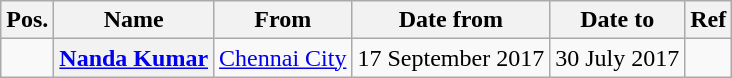<table class="wikitable">
<tr>
<th>Pos.</th>
<th>Name</th>
<th>From</th>
<th>Date from</th>
<th>Date to</th>
<th>Ref</th>
</tr>
<tr>
<td></td>
<th scope="row"> <a href='#'>Nanda Kumar</a></th>
<td><a href='#'>Chennai City</a></td>
<td>17 September 2017</td>
<td>30 July 2017</td>
<td></td>
</tr>
</table>
